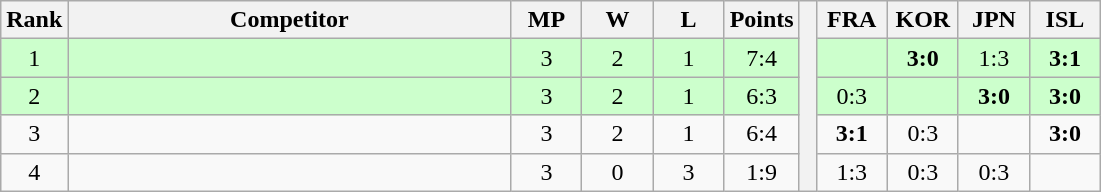<table class="wikitable" style="text-align:center">
<tr>
<th>Rank</th>
<th style="width:18em">Competitor</th>
<th style="width:2.5em">MP</th>
<th style="width:2.5em">W</th>
<th style="width:2.5em">L</th>
<th>Points</th>
<th rowspan="5"> </th>
<th style="width:2.5em">FRA</th>
<th style="width:2.5em">KOR</th>
<th style="width:2.5em">JPN</th>
<th style="width:2.5em">ISL</th>
</tr>
<tr style="background:#cfc;">
<td>1</td>
<td style="text-align:left"></td>
<td>3</td>
<td>2</td>
<td>1</td>
<td>7:4</td>
<td></td>
<td><strong>3:0</strong></td>
<td>1:3</td>
<td><strong>3:1</strong></td>
</tr>
<tr style="background:#cfc;">
<td>2</td>
<td style="text-align:left"></td>
<td>3</td>
<td>2</td>
<td>1</td>
<td>6:3</td>
<td>0:3</td>
<td></td>
<td><strong>3:0</strong></td>
<td><strong>3:0</strong></td>
</tr>
<tr>
<td>3</td>
<td style="text-align:left"></td>
<td>3</td>
<td>2</td>
<td>1</td>
<td>6:4</td>
<td><strong>3:1</strong></td>
<td>0:3</td>
<td></td>
<td><strong>3:0</strong></td>
</tr>
<tr>
<td>4</td>
<td style="text-align:left"></td>
<td>3</td>
<td>0</td>
<td>3</td>
<td>1:9</td>
<td>1:3</td>
<td>0:3</td>
<td>0:3</td>
<td></td>
</tr>
</table>
